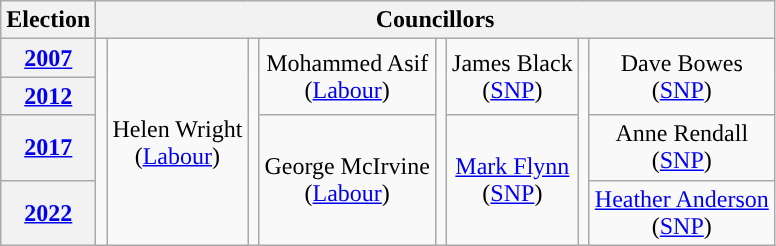<table class="wikitable" style="text-align:center">
<tr>
<th>Election</th>
<th colspan="8">Councillors</th>
</tr>
<tr>
<th><a href='#'>2007</a></th>
<td rowspan="4;" style="background-color: "></td>
<td rowspan="4">Helen Wright<br>(<a href='#'>Labour</a>)</td>
<td rowspan="4;" style="background-color: "></td>
<td rowspan="2">Mohammed Asif<br>(<a href='#'>Labour</a>)</td>
<td rowspan="4;" style="background-color: "></td>
<td rowspan="2">James Black<br>(<a href='#'>SNP</a>)</td>
<td rowspan="4;" style="background-color: "></td>
<td rowspan="2">Dave Bowes<br>(<a href='#'>SNP</a>)</td>
</tr>
<tr>
<th><a href='#'>2012</a></th>
</tr>
<tr>
<th><a href='#'>2017</a></th>
<td rowspan="2">George McIrvine<br>(<a href='#'>Labour</a>)</td>
<td rowspan="2"><a href='#'>Mark Flynn</a><br>(<a href='#'>SNP</a>)</td>
<td rowspan="1">Anne Rendall<br>(<a href='#'>SNP</a>)</td>
</tr>
<tr>
<th><a href='#'>2022</a></th>
<td><a href='#'>Heather Anderson</a><br>(<a href='#'>SNP</a>)</td>
</tr>
</table>
